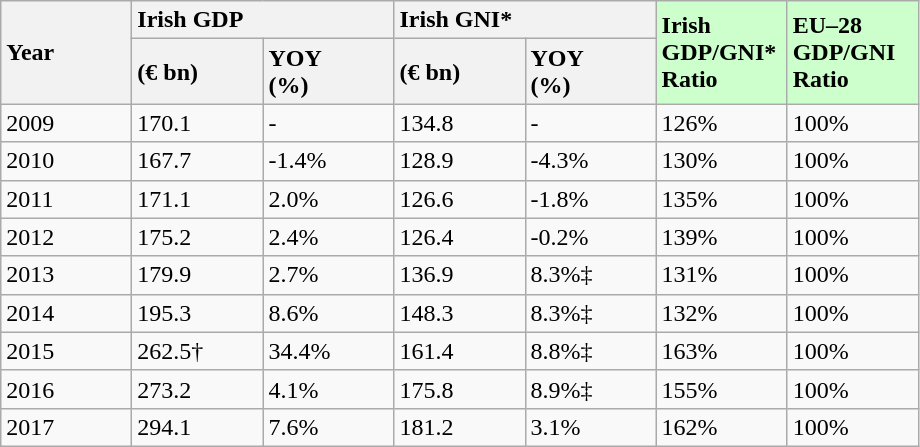<table class="wikitable sortable" style="text-align:left">
<tr>
<th rowspan="2" style="width:80px;text-align:left">Year<br></th>
<th colspan="2" style="width:80px;text-align:left">Irish GDP<br></th>
<th colspan="2" style="width:80px;text-align:left">Irish GNI*<br></th>
<th rowspan="2" style="width:80px;background:#cfc;text-align:left">Irish<br>GDP/GNI*<br>Ratio</th>
<th rowspan="2" style="width:80px;background:#cfc;text-align:left">EU–28<br>GDP/GNI<br>Ratio</th>
</tr>
<tr>
<th style="width:80px;text-align:left">(€ bn)</th>
<th style="width:80px;text-align:left">YOY<br>(%)</th>
<th style="width:80px;text-align:left">(€ bn)</th>
<th style="width:80px;text-align:left">YOY<br>(%)</th>
</tr>
<tr>
<td>2009</td>
<td>170.1</td>
<td>-</td>
<td>134.8</td>
<td>-</td>
<td>126%</td>
<td>100%</td>
</tr>
<tr>
<td>2010</td>
<td>167.7</td>
<td>-1.4%</td>
<td>128.9</td>
<td>-4.3%</td>
<td>130%</td>
<td>100%</td>
</tr>
<tr>
<td>2011</td>
<td>171.1</td>
<td>2.0%</td>
<td>126.6</td>
<td>-1.8%</td>
<td>135%</td>
<td>100%</td>
</tr>
<tr>
<td>2012</td>
<td>175.2</td>
<td>2.4%</td>
<td>126.4</td>
<td>-0.2%</td>
<td>139%</td>
<td>100%</td>
</tr>
<tr>
<td>2013</td>
<td>179.9</td>
<td>2.7%</td>
<td>136.9</td>
<td>8.3%‡</td>
<td>131%</td>
<td>100%</td>
</tr>
<tr>
<td>2014</td>
<td>195.3</td>
<td>8.6%</td>
<td>148.3</td>
<td>8.3%‡</td>
<td>132%</td>
<td>100%</td>
</tr>
<tr>
<td>2015</td>
<td>262.5†</td>
<td>34.4%</td>
<td>161.4</td>
<td>8.8%‡</td>
<td>163%</td>
<td>100%</td>
</tr>
<tr>
<td>2016</td>
<td>273.2</td>
<td>4.1%</td>
<td>175.8</td>
<td>8.9%‡</td>
<td>155%</td>
<td>100%</td>
</tr>
<tr>
<td>2017</td>
<td>294.1</td>
<td>7.6%</td>
<td>181.2</td>
<td>3.1%</td>
<td>162%</td>
<td>100%</td>
</tr>
</table>
